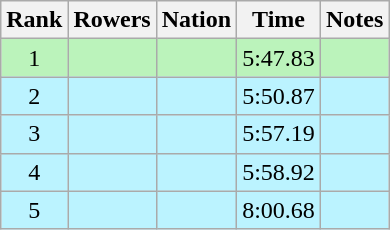<table class="wikitable sortable" style="text-align:center">
<tr>
<th>Rank</th>
<th>Rowers</th>
<th>Nation</th>
<th>Time</th>
<th>Notes</th>
</tr>
<tr bgcolor=bbf3bb>
<td>1</td>
<td align=left data-sort-value="Butkus, Vytautas"></td>
<td align=left></td>
<td>5:47.83</td>
<td></td>
</tr>
<tr bgcolor=bbf3ff>
<td>2</td>
<td align=left data-sort-value="Bußert, Karl-Heinz"></td>
<td align=left></td>
<td>5:50.87</td>
<td></td>
</tr>
<tr bgcolor=bbf3ff>
<td>3</td>
<td align=left data-sort-value="Gerzilov, Eftim"></td>
<td align=left></td>
<td>5:57.19</td>
<td></td>
</tr>
<tr bgcolor=bbf3ff>
<td>4</td>
<td align=left data-sort-value="Imbert, Charles"></td>
<td align=left></td>
<td>5:58.92</td>
<td></td>
</tr>
<tr bgcolor=bbf3ff>
<td>5</td>
<td align=left data-sort-value="Luperón, Ramón"></td>
<td align=left></td>
<td>8:00.68</td>
<td></td>
</tr>
</table>
